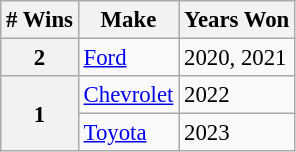<table class="wikitable" style="font-size: 95%;">
<tr>
<th># Wins</th>
<th>Make</th>
<th>Years Won</th>
</tr>
<tr>
<th>2</th>
<td> <a href='#'>Ford</a></td>
<td>2020, 2021</td>
</tr>
<tr>
<th rowspan=2>1</th>
<td> <a href='#'>Chevrolet</a></td>
<td>2022</td>
</tr>
<tr>
<td> <a href='#'>Toyota</a></td>
<td>2023</td>
</tr>
</table>
